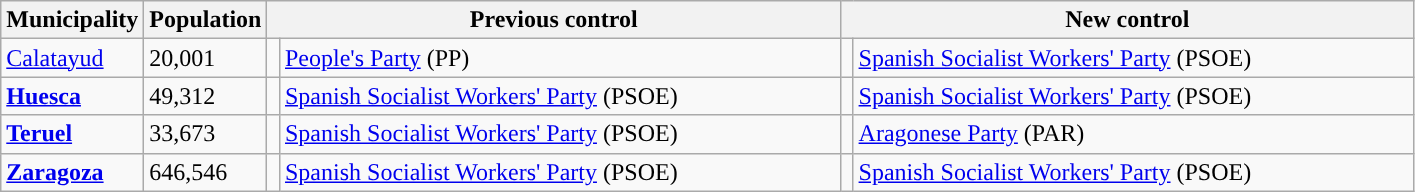<table class="wikitable sortable">
<tr>
<th>Municipality</th>
<th>Population</th>
<th colspan="2" style="width:375px;">Previous control</th>
<th colspan="2" style="width:375px;">New control</th>
</tr>
<tr>
<td><a href='#'>Calatayud</a></td>
<td>20,001</td>
<td width="1" style="color:inherit;background:"></td>
<td><a href='#'>People's Party</a> (PP)</td>
<td width="1" style="color:inherit;background:"></td>
<td><a href='#'>Spanish Socialist Workers' Party</a> (PSOE)</td>
</tr>
<tr>
<td><strong><a href='#'>Huesca</a></strong></td>
<td>49,312</td>
<td style="color:inherit;background:"></td>
<td><a href='#'>Spanish Socialist Workers' Party</a> (PSOE)</td>
<td style="color:inherit;background:"></td>
<td><a href='#'>Spanish Socialist Workers' Party</a> (PSOE)</td>
</tr>
<tr>
<td><strong><a href='#'>Teruel</a></strong></td>
<td>33,673</td>
<td style="color:inherit;background:"></td>
<td><a href='#'>Spanish Socialist Workers' Party</a> (PSOE)</td>
<td style="color:inherit;background:"></td>
<td><a href='#'>Aragonese Party</a> (PAR) </td>
</tr>
<tr>
<td><strong><a href='#'>Zaragoza</a></strong></td>
<td>646,546</td>
<td style="color:inherit;background:"></td>
<td><a href='#'>Spanish Socialist Workers' Party</a> (PSOE)</td>
<td style="color:inherit;background:"></td>
<td><a href='#'>Spanish Socialist Workers' Party</a> (PSOE)</td>
</tr>
</table>
